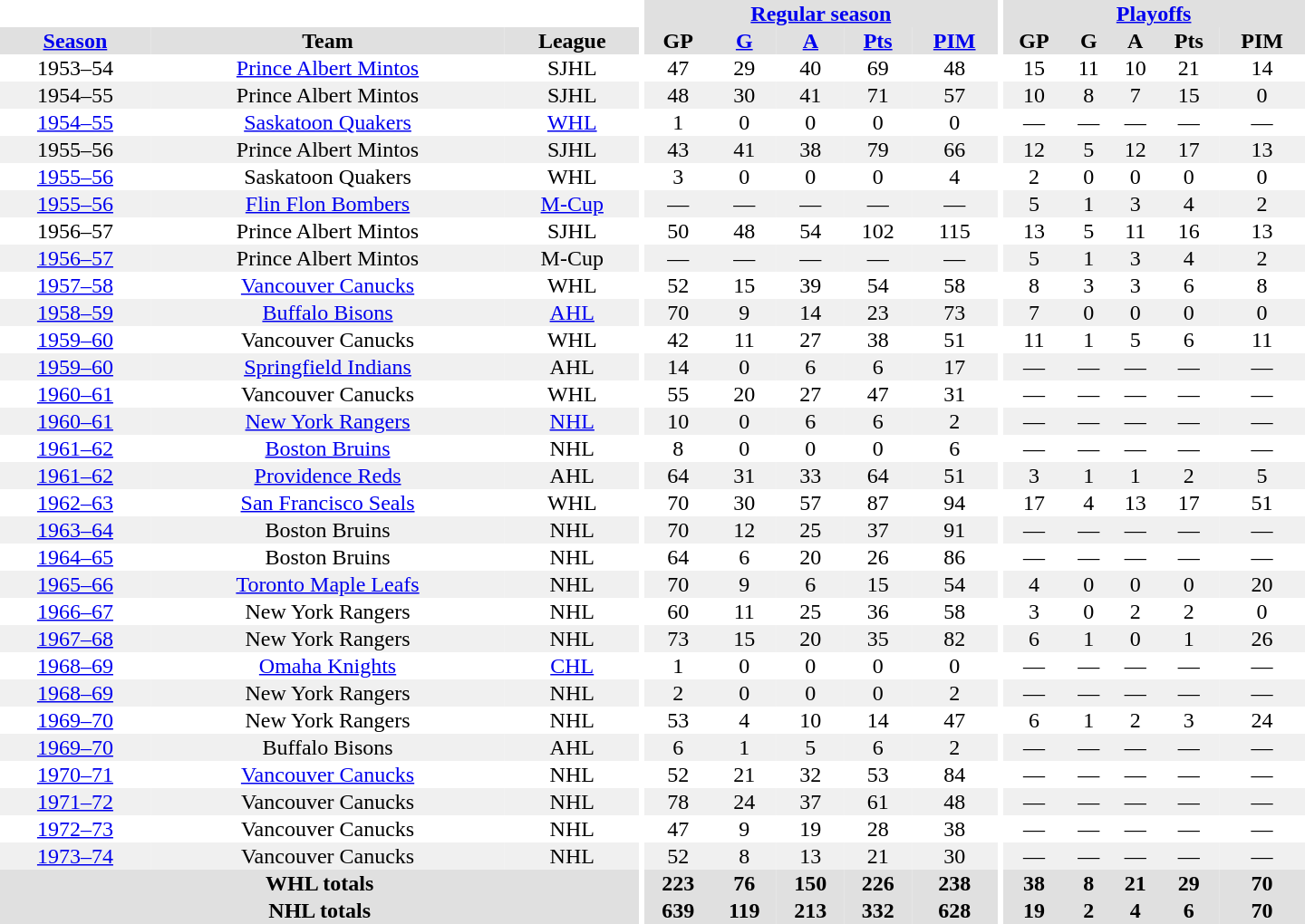<table border="0" cellpadding="1" cellspacing="0" style="text-align:center; width:60em">
<tr bgcolor="#e0e0e0">
<th colspan="3" bgcolor="#ffffff"></th>
<th rowspan="100" bgcolor="#ffffff"></th>
<th colspan="5"><a href='#'>Regular season</a></th>
<th rowspan="100" bgcolor="#ffffff"></th>
<th colspan="5"><a href='#'>Playoffs</a></th>
</tr>
<tr bgcolor="#e0e0e0">
<th><a href='#'>Season</a></th>
<th>Team</th>
<th>League</th>
<th>GP</th>
<th><a href='#'>G</a></th>
<th><a href='#'>A</a></th>
<th><a href='#'>Pts</a></th>
<th><a href='#'>PIM</a></th>
<th>GP</th>
<th>G</th>
<th>A</th>
<th>Pts</th>
<th>PIM</th>
</tr>
<tr>
<td>1953–54</td>
<td><a href='#'>Prince Albert Mintos</a></td>
<td>SJHL</td>
<td>47</td>
<td>29</td>
<td>40</td>
<td>69</td>
<td>48</td>
<td>15</td>
<td>11</td>
<td>10</td>
<td>21</td>
<td>14</td>
</tr>
<tr bgcolor="#f0f0f0">
<td>1954–55</td>
<td>Prince Albert Mintos</td>
<td>SJHL</td>
<td>48</td>
<td>30</td>
<td>41</td>
<td>71</td>
<td>57</td>
<td>10</td>
<td>8</td>
<td>7</td>
<td>15</td>
<td>0</td>
</tr>
<tr>
<td><a href='#'>1954–55</a></td>
<td><a href='#'>Saskatoon Quakers</a></td>
<td><a href='#'>WHL</a></td>
<td>1</td>
<td>0</td>
<td>0</td>
<td>0</td>
<td>0</td>
<td>—</td>
<td>—</td>
<td>—</td>
<td>—</td>
<td>—</td>
</tr>
<tr bgcolor="#f0f0f0">
<td>1955–56</td>
<td>Prince Albert Mintos</td>
<td>SJHL</td>
<td>43</td>
<td>41</td>
<td>38</td>
<td>79</td>
<td>66</td>
<td>12</td>
<td>5</td>
<td>12</td>
<td>17</td>
<td>13</td>
</tr>
<tr>
<td><a href='#'>1955–56</a></td>
<td>Saskatoon Quakers</td>
<td>WHL</td>
<td>3</td>
<td>0</td>
<td>0</td>
<td>0</td>
<td>4</td>
<td>2</td>
<td>0</td>
<td>0</td>
<td>0</td>
<td>0</td>
</tr>
<tr bgcolor="#f0f0f0">
<td><a href='#'>1955–56</a></td>
<td><a href='#'>Flin Flon Bombers</a></td>
<td><a href='#'>M-Cup</a></td>
<td>—</td>
<td>—</td>
<td>—</td>
<td>—</td>
<td>—</td>
<td>5</td>
<td>1</td>
<td>3</td>
<td>4</td>
<td>2</td>
</tr>
<tr>
<td>1956–57</td>
<td>Prince Albert Mintos</td>
<td>SJHL</td>
<td>50</td>
<td>48</td>
<td>54</td>
<td>102</td>
<td>115</td>
<td>13</td>
<td>5</td>
<td>11</td>
<td>16</td>
<td>13</td>
</tr>
<tr bgcolor="#f0f0f0">
<td><a href='#'>1956–57</a></td>
<td>Prince Albert Mintos</td>
<td>M-Cup</td>
<td>—</td>
<td>—</td>
<td>—</td>
<td>—</td>
<td>—</td>
<td>5</td>
<td>1</td>
<td>3</td>
<td>4</td>
<td>2</td>
</tr>
<tr>
<td><a href='#'>1957–58</a></td>
<td><a href='#'>Vancouver Canucks</a></td>
<td>WHL</td>
<td>52</td>
<td>15</td>
<td>39</td>
<td>54</td>
<td>58</td>
<td>8</td>
<td>3</td>
<td>3</td>
<td>6</td>
<td>8</td>
</tr>
<tr bgcolor="#f0f0f0">
<td><a href='#'>1958–59</a></td>
<td><a href='#'>Buffalo Bisons</a></td>
<td><a href='#'>AHL</a></td>
<td>70</td>
<td>9</td>
<td>14</td>
<td>23</td>
<td>73</td>
<td>7</td>
<td>0</td>
<td>0</td>
<td>0</td>
<td>0</td>
</tr>
<tr>
<td><a href='#'>1959–60</a></td>
<td>Vancouver Canucks</td>
<td>WHL</td>
<td>42</td>
<td>11</td>
<td>27</td>
<td>38</td>
<td>51</td>
<td>11</td>
<td>1</td>
<td>5</td>
<td>6</td>
<td>11</td>
</tr>
<tr bgcolor="#f0f0f0">
<td><a href='#'>1959–60</a></td>
<td><a href='#'>Springfield Indians</a></td>
<td>AHL</td>
<td>14</td>
<td>0</td>
<td>6</td>
<td>6</td>
<td>17</td>
<td>—</td>
<td>—</td>
<td>—</td>
<td>—</td>
<td>—</td>
</tr>
<tr>
<td><a href='#'>1960–61</a></td>
<td>Vancouver Canucks</td>
<td>WHL</td>
<td>55</td>
<td>20</td>
<td>27</td>
<td>47</td>
<td>31</td>
<td>—</td>
<td>—</td>
<td>—</td>
<td>—</td>
<td>—</td>
</tr>
<tr bgcolor="#f0f0f0">
<td><a href='#'>1960–61</a></td>
<td><a href='#'>New York Rangers</a></td>
<td><a href='#'>NHL</a></td>
<td>10</td>
<td>0</td>
<td>6</td>
<td>6</td>
<td>2</td>
<td>—</td>
<td>—</td>
<td>—</td>
<td>—</td>
<td>—</td>
</tr>
<tr>
<td><a href='#'>1961–62</a></td>
<td><a href='#'>Boston Bruins</a></td>
<td>NHL</td>
<td>8</td>
<td>0</td>
<td>0</td>
<td>0</td>
<td>6</td>
<td>—</td>
<td>—</td>
<td>—</td>
<td>—</td>
<td>—</td>
</tr>
<tr bgcolor="#f0f0f0">
<td><a href='#'>1961–62</a></td>
<td><a href='#'>Providence Reds</a></td>
<td>AHL</td>
<td>64</td>
<td>31</td>
<td>33</td>
<td>64</td>
<td>51</td>
<td>3</td>
<td>1</td>
<td>1</td>
<td>2</td>
<td>5</td>
</tr>
<tr>
<td><a href='#'>1962–63</a></td>
<td><a href='#'>San Francisco Seals</a></td>
<td>WHL</td>
<td>70</td>
<td>30</td>
<td>57</td>
<td>87</td>
<td>94</td>
<td>17</td>
<td>4</td>
<td>13</td>
<td>17</td>
<td>51</td>
</tr>
<tr bgcolor="#f0f0f0">
<td><a href='#'>1963–64</a></td>
<td>Boston Bruins</td>
<td>NHL</td>
<td>70</td>
<td>12</td>
<td>25</td>
<td>37</td>
<td>91</td>
<td>—</td>
<td>—</td>
<td>—</td>
<td>—</td>
<td>—</td>
</tr>
<tr>
<td><a href='#'>1964–65</a></td>
<td>Boston Bruins</td>
<td>NHL</td>
<td>64</td>
<td>6</td>
<td>20</td>
<td>26</td>
<td>86</td>
<td>—</td>
<td>—</td>
<td>—</td>
<td>—</td>
<td>—</td>
</tr>
<tr bgcolor="#f0f0f0">
<td><a href='#'>1965–66</a></td>
<td><a href='#'>Toronto Maple Leafs</a></td>
<td>NHL</td>
<td>70</td>
<td>9</td>
<td>6</td>
<td>15</td>
<td>54</td>
<td>4</td>
<td>0</td>
<td>0</td>
<td>0</td>
<td>20</td>
</tr>
<tr>
<td><a href='#'>1966–67</a></td>
<td>New York Rangers</td>
<td>NHL</td>
<td>60</td>
<td>11</td>
<td>25</td>
<td>36</td>
<td>58</td>
<td>3</td>
<td>0</td>
<td>2</td>
<td>2</td>
<td>0</td>
</tr>
<tr bgcolor="#f0f0f0">
<td><a href='#'>1967–68</a></td>
<td>New York Rangers</td>
<td>NHL</td>
<td>73</td>
<td>15</td>
<td>20</td>
<td>35</td>
<td>82</td>
<td>6</td>
<td>1</td>
<td>0</td>
<td>1</td>
<td>26</td>
</tr>
<tr>
<td><a href='#'>1968–69</a></td>
<td><a href='#'>Omaha Knights</a></td>
<td><a href='#'>CHL</a></td>
<td>1</td>
<td>0</td>
<td>0</td>
<td>0</td>
<td>0</td>
<td>—</td>
<td>—</td>
<td>—</td>
<td>—</td>
<td>—</td>
</tr>
<tr bgcolor="#f0f0f0">
<td><a href='#'>1968–69</a></td>
<td>New York Rangers</td>
<td>NHL</td>
<td>2</td>
<td>0</td>
<td>0</td>
<td>0</td>
<td>2</td>
<td>—</td>
<td>—</td>
<td>—</td>
<td>—</td>
<td>—</td>
</tr>
<tr>
<td><a href='#'>1969–70</a></td>
<td>New York Rangers</td>
<td>NHL</td>
<td>53</td>
<td>4</td>
<td>10</td>
<td>14</td>
<td>47</td>
<td>6</td>
<td>1</td>
<td>2</td>
<td>3</td>
<td>24</td>
</tr>
<tr bgcolor="#f0f0f0">
<td><a href='#'>1969–70</a></td>
<td>Buffalo Bisons</td>
<td>AHL</td>
<td>6</td>
<td>1</td>
<td>5</td>
<td>6</td>
<td>2</td>
<td>—</td>
<td>—</td>
<td>—</td>
<td>—</td>
<td>—</td>
</tr>
<tr>
<td><a href='#'>1970–71</a></td>
<td><a href='#'>Vancouver Canucks</a></td>
<td>NHL</td>
<td>52</td>
<td>21</td>
<td>32</td>
<td>53</td>
<td>84</td>
<td>—</td>
<td>—</td>
<td>—</td>
<td>—</td>
<td>—</td>
</tr>
<tr bgcolor="#f0f0f0">
<td><a href='#'>1971–72</a></td>
<td>Vancouver Canucks</td>
<td>NHL</td>
<td>78</td>
<td>24</td>
<td>37</td>
<td>61</td>
<td>48</td>
<td>—</td>
<td>—</td>
<td>—</td>
<td>—</td>
<td>—</td>
</tr>
<tr>
<td><a href='#'>1972–73</a></td>
<td>Vancouver Canucks</td>
<td>NHL</td>
<td>47</td>
<td>9</td>
<td>19</td>
<td>28</td>
<td>38</td>
<td>—</td>
<td>—</td>
<td>—</td>
<td>—</td>
<td>—</td>
</tr>
<tr bgcolor="#f0f0f0">
<td><a href='#'>1973–74</a></td>
<td>Vancouver Canucks</td>
<td>NHL</td>
<td>52</td>
<td>8</td>
<td>13</td>
<td>21</td>
<td>30</td>
<td>—</td>
<td>—</td>
<td>—</td>
<td>—</td>
<td>—</td>
</tr>
<tr bgcolor="#e0e0e0">
<th colspan="3">WHL totals</th>
<th>223</th>
<th>76</th>
<th>150</th>
<th>226</th>
<th>238</th>
<th>38</th>
<th>8</th>
<th>21</th>
<th>29</th>
<th>70</th>
</tr>
<tr bgcolor="#e0e0e0">
<th colspan="3">NHL totals</th>
<th>639</th>
<th>119</th>
<th>213</th>
<th>332</th>
<th>628</th>
<th>19</th>
<th>2</th>
<th>4</th>
<th>6</th>
<th>70</th>
</tr>
</table>
